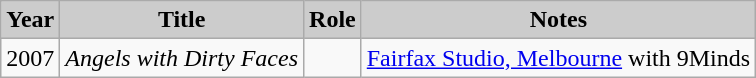<table class="wikitable">
<tr>
<th style="background:#ccc;">Year</th>
<th style="background:#ccc;">Title</th>
<th style="background:#ccc;">Role</th>
<th style="background:#ccc;">Notes</th>
</tr>
<tr>
<td>2007</td>
<td><em>Angels with Dirty Faces</em></td>
<td></td>
<td><a href='#'>Fairfax Studio, Melbourne</a> with 9Minds</td>
</tr>
</table>
